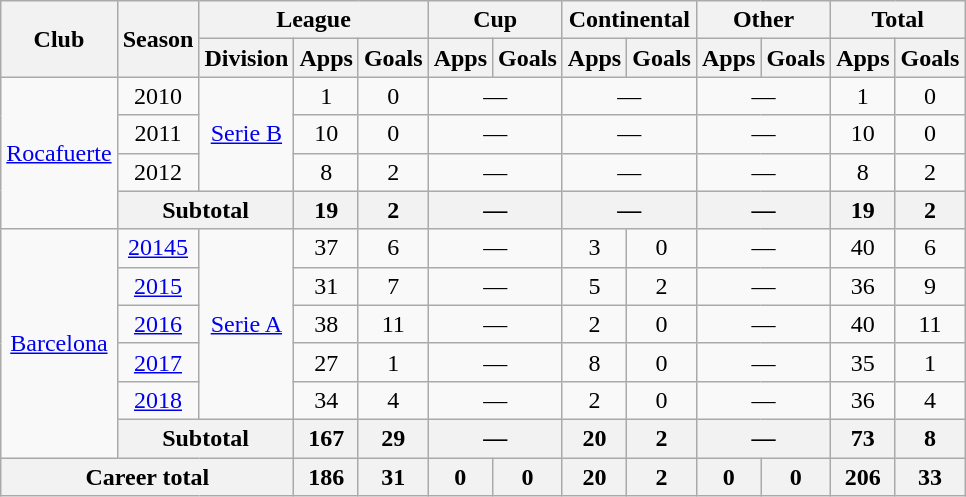<table class="wikitable" style="text-align: center;">
<tr>
<th rowspan="2">Club</th>
<th rowspan="2">Season</th>
<th colspan="3">League</th>
<th colspan="2">Cup</th>
<th colspan="2">Continental</th>
<th colspan="2">Other</th>
<th colspan="2">Total</th>
</tr>
<tr>
<th>Division</th>
<th>Apps</th>
<th>Goals</th>
<th>Apps</th>
<th>Goals</th>
<th>Apps</th>
<th>Goals</th>
<th>Apps</th>
<th>Goals</th>
<th>Apps</th>
<th>Goals</th>
</tr>
<tr>
<td rowspan="4" valign="center"><a href='#'>Rocafuerte</a></td>
<td>2010</td>
<td rowspan="3"><a href='#'>Serie B</a></td>
<td>1</td>
<td>0</td>
<td colspan="2">—</td>
<td colspan="2">—</td>
<td colspan="2">—</td>
<td>1</td>
<td>0</td>
</tr>
<tr>
<td>2011</td>
<td>10</td>
<td>0</td>
<td colspan="2">—</td>
<td colspan="2">—</td>
<td colspan="2">—</td>
<td>10</td>
<td>0</td>
</tr>
<tr>
<td>2012</td>
<td>8</td>
<td>2</td>
<td colspan="2">—</td>
<td colspan="2">—</td>
<td colspan="2">—</td>
<td>8</td>
<td>2</td>
</tr>
<tr>
<th colspan="2">Subtotal</th>
<th>19</th>
<th>2</th>
<th colspan="2">—</th>
<th colspan="2">—</th>
<th colspan="2">—</th>
<th>19</th>
<th>2</th>
</tr>
<tr>
<td rowspan="6" valign="center"><a href='#'>Barcelona</a></td>
<td><a href='#'>20145</a></td>
<td rowspan="5"><a href='#'>Serie A</a></td>
<td>37</td>
<td>6</td>
<td colspan="2">—</td>
<td>3</td>
<td>0</td>
<td colspan="2">—</td>
<td>40</td>
<td>6</td>
</tr>
<tr>
<td><a href='#'>2015</a></td>
<td>31</td>
<td>7</td>
<td colspan="2">—</td>
<td>5</td>
<td>2</td>
<td colspan="2">—</td>
<td>36</td>
<td>9</td>
</tr>
<tr>
<td><a href='#'>2016</a></td>
<td>38</td>
<td>11</td>
<td colspan="2">—</td>
<td>2</td>
<td>0</td>
<td colspan="2">—</td>
<td>40</td>
<td>11</td>
</tr>
<tr>
<td><a href='#'>2017</a></td>
<td>27</td>
<td>1</td>
<td colspan="2">—</td>
<td>8</td>
<td>0</td>
<td colspan="2">—</td>
<td>35</td>
<td>1</td>
</tr>
<tr>
<td><a href='#'>2018</a></td>
<td>34</td>
<td>4</td>
<td colspan="2">—</td>
<td>2</td>
<td>0</td>
<td colspan="2">—</td>
<td>36</td>
<td>4</td>
</tr>
<tr>
<th colspan="2">Subtotal</th>
<th>167</th>
<th>29</th>
<th colspan="2">—</th>
<th>20</th>
<th>2</th>
<th colspan="2">—</th>
<th>73</th>
<th>8</th>
</tr>
<tr>
<th colspan="3"><strong>Career total</strong></th>
<th>186</th>
<th>31</th>
<th>0</th>
<th>0</th>
<th>20</th>
<th>2</th>
<th>0</th>
<th>0</th>
<th>206</th>
<th>33</th>
</tr>
</table>
